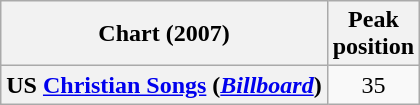<table class="wikitable sortable plainrowheaders" style="text-align:center">
<tr>
<th scope="col">Chart (2007)</th>
<th scope="col">Peak<br>position</th>
</tr>
<tr>
<th scope="row">US <a href='#'>Christian Songs</a> (<em><a href='#'>Billboard</a></em>)</th>
<td>35</td>
</tr>
</table>
